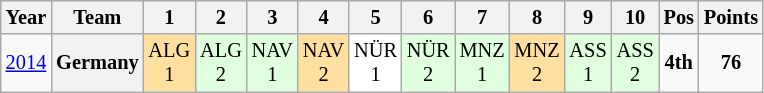<table class="wikitable" style="text-align:center; font-size:85%">
<tr>
<th>Year</th>
<th>Team</th>
<th>1</th>
<th>2</th>
<th>3</th>
<th>4</th>
<th>5</th>
<th>6</th>
<th>7</th>
<th>8</th>
<th>9</th>
<th>10</th>
<th>Pos</th>
<th>Points</th>
</tr>
<tr>
<td><a href='#'>2014</a></td>
<th>Germany</th>
<td style="background:#FFDF9F;">ALG<br>1<br></td>
<td style="background:#DFFFDF;">ALG<br>2<br></td>
<td style="background:#DFFFDF;">NAV<br>1<br></td>
<td style="background:#FFDF9F;">NAV<br>2<br></td>
<td style="background:#FFFFFF;">NÜR<br>1<br></td>
<td style="background:#DFFFDF;">NÜR<br>2<br></td>
<td style="background:#DFFFDF;">MNZ<br>1<br></td>
<td style="background:#FFDF9F;">MNZ<br>2<br></td>
<td style="background:#DFFFDF;">ASS<br>1<br></td>
<td style="background:#DFFFDF;">ASS<br>2<br></td>
<td><strong>4th</strong></td>
<td><strong>76</strong></td>
</tr>
</table>
